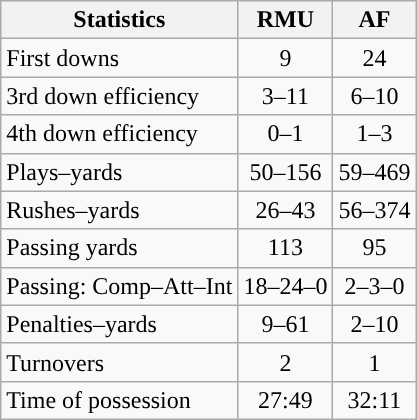<table class="wikitable">
<tr>
<th>Statistics</th>
<th>RMU</th>
<th>AF</th>
</tr>
<tr>
<td>First downs</td>
<td align=center>9</td>
<td align=center>24</td>
</tr>
<tr>
<td>3rd down efficiency</td>
<td align=center>3–11</td>
<td align=center>6–10</td>
</tr>
<tr>
<td>4th down efficiency</td>
<td align=center>0–1</td>
<td align=center>1–3</td>
</tr>
<tr>
<td>Plays–yards</td>
<td align=center>50–156</td>
<td align=center>59–469</td>
</tr>
<tr>
<td>Rushes–yards</td>
<td align=center>26–43</td>
<td align=center>56–374</td>
</tr>
<tr>
<td>Passing yards</td>
<td align=center>113</td>
<td align=center>95</td>
</tr>
<tr>
<td>Passing: Comp–Att–Int</td>
<td align=center>18–24–0</td>
<td align=center>2–3–0</td>
</tr>
<tr>
<td>Penalties–yards</td>
<td align=center>9–61</td>
<td align=center>2–10</td>
</tr>
<tr>
<td>Turnovers</td>
<td align=center>2</td>
<td align=center>1</td>
</tr>
<tr>
<td>Time of possession</td>
<td align=center>27:49</td>
<td align=center>32:11</td>
</tr>
</table>
